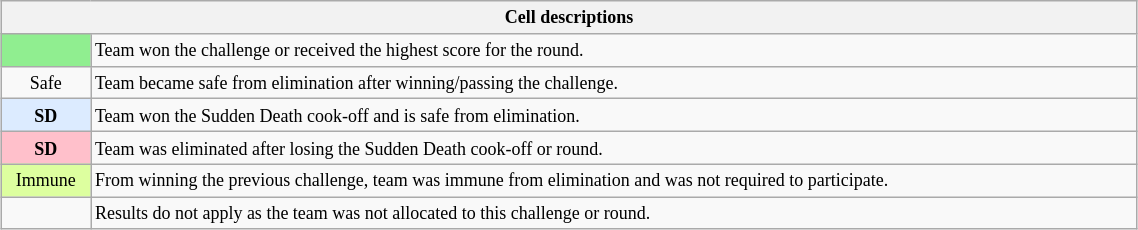<table class="wikitable" style="margin: auto; text-align: left; font-size: 9pt; line-height:16px; width:60%">
<tr>
<th colspan="2">Cell descriptions</th>
</tr>
<tr>
<td style="background:lightgreen; text-align:center"></td>
<td>Team won the challenge or received the highest score for the round.</td>
</tr>
<tr>
<td style="text-align:center">Safe</td>
<td>Team became safe from elimination after winning/passing the challenge.</td>
</tr>
<tr>
<td style="text-align:center; background:#DCEBFF;"><strong>SD</strong></td>
<td>Team won the Sudden Death cook-off and is safe from elimination.</td>
</tr>
<tr>
<td style="text-align:center; background:pink;"><strong>SD</strong></td>
<td>Team was eliminated after losing the Sudden Death cook-off or round.</td>
</tr>
<tr>
<td style="text-align:center" bgcolor="DDFF9F">Immune</td>
<td>From winning the previous challenge, team was immune from elimination and was not required to participate.</td>
</tr>
<tr>
<td></td>
<td>Results do not apply as the team was not allocated to this challenge or round.</td>
</tr>
</table>
